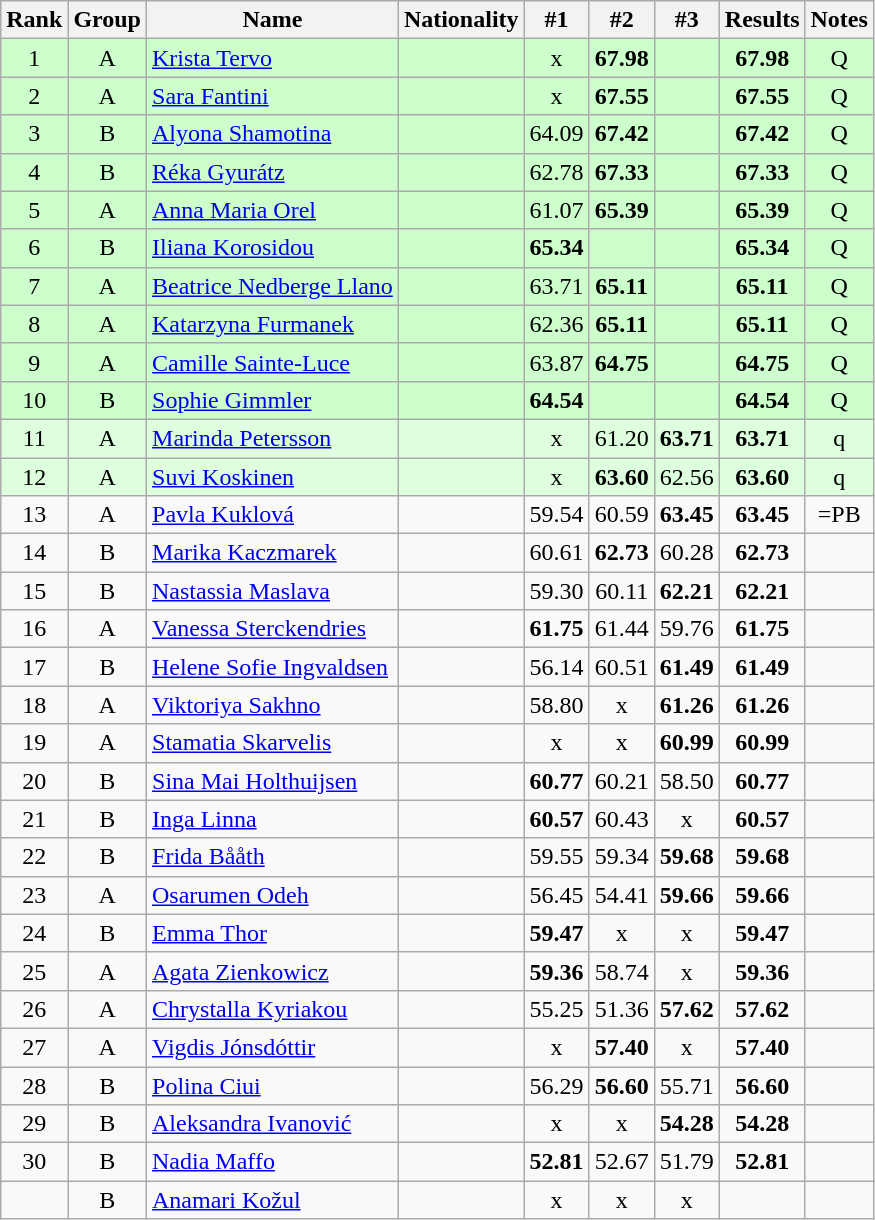<table class="wikitable sortable" style="text-align:center">
<tr>
<th>Rank</th>
<th>Group</th>
<th>Name</th>
<th>Nationality</th>
<th>#1</th>
<th>#2</th>
<th>#3</th>
<th>Results</th>
<th>Notes</th>
</tr>
<tr bgcolor=ccffcc>
<td>1</td>
<td>A</td>
<td align=left><a href='#'>Krista Tervo</a></td>
<td align=left></td>
<td>x</td>
<td><strong>67.98</strong></td>
<td></td>
<td><strong>67.98</strong></td>
<td>Q</td>
</tr>
<tr bgcolor=ccffcc>
<td>2</td>
<td>A</td>
<td align=left><a href='#'>Sara Fantini</a></td>
<td align=left></td>
<td>x</td>
<td><strong>67.55</strong></td>
<td></td>
<td><strong>67.55</strong></td>
<td>Q</td>
</tr>
<tr bgcolor=ccffcc>
<td>3</td>
<td>B</td>
<td align=left><a href='#'>Alyona Shamotina</a></td>
<td align=left></td>
<td>64.09</td>
<td><strong>67.42</strong></td>
<td></td>
<td><strong>67.42</strong></td>
<td>Q</td>
</tr>
<tr bgcolor=ccffcc>
<td>4</td>
<td>B</td>
<td align=left><a href='#'>Réka Gyurátz</a></td>
<td align=left></td>
<td>62.78</td>
<td><strong>67.33</strong></td>
<td></td>
<td><strong>67.33</strong></td>
<td>Q</td>
</tr>
<tr bgcolor=ccffcc>
<td>5</td>
<td>A</td>
<td align=left><a href='#'>Anna Maria Orel</a></td>
<td align=left></td>
<td>61.07</td>
<td><strong>65.39</strong></td>
<td></td>
<td><strong>65.39</strong></td>
<td>Q</td>
</tr>
<tr bgcolor=ccffcc>
<td>6</td>
<td>B</td>
<td align=left><a href='#'>Iliana Korosidou</a></td>
<td align=left></td>
<td><strong>65.34</strong></td>
<td></td>
<td></td>
<td><strong>65.34</strong></td>
<td>Q</td>
</tr>
<tr bgcolor=ccffcc>
<td>7</td>
<td>A</td>
<td align=left><a href='#'>Beatrice Nedberge Llano</a></td>
<td align=left></td>
<td>63.71</td>
<td><strong>65.11</strong></td>
<td></td>
<td><strong>65.11</strong></td>
<td>Q</td>
</tr>
<tr bgcolor=ccffcc>
<td>8</td>
<td>A</td>
<td align=left><a href='#'>Katarzyna Furmanek</a></td>
<td align=left></td>
<td>62.36</td>
<td><strong>65.11</strong></td>
<td></td>
<td><strong>65.11</strong></td>
<td>Q</td>
</tr>
<tr bgcolor=ccffcc>
<td>9</td>
<td>A</td>
<td align=left><a href='#'>Camille Sainte-Luce</a></td>
<td align=left></td>
<td>63.87</td>
<td><strong>64.75</strong></td>
<td></td>
<td><strong>64.75</strong></td>
<td>Q</td>
</tr>
<tr bgcolor=ccffcc>
<td>10</td>
<td>B</td>
<td align=left><a href='#'>Sophie Gimmler</a></td>
<td align=left></td>
<td><strong>64.54</strong></td>
<td></td>
<td></td>
<td><strong>64.54</strong></td>
<td>Q</td>
</tr>
<tr bgcolor=ddffdd>
<td>11</td>
<td>A</td>
<td align=left><a href='#'>Marinda Petersson</a></td>
<td align=left></td>
<td>x</td>
<td>61.20</td>
<td><strong>63.71</strong></td>
<td><strong>63.71</strong></td>
<td>q</td>
</tr>
<tr bgcolor=ddffdd>
<td>12</td>
<td>A</td>
<td align=left><a href='#'>Suvi Koskinen</a></td>
<td align=left></td>
<td>x</td>
<td><strong>63.60</strong></td>
<td>62.56</td>
<td><strong>63.60</strong></td>
<td>q</td>
</tr>
<tr>
<td>13</td>
<td>A</td>
<td align=left><a href='#'>Pavla Kuklová</a></td>
<td align=left></td>
<td>59.54</td>
<td>60.59</td>
<td><strong>63.45</strong></td>
<td><strong>63.45</strong></td>
<td>=PB</td>
</tr>
<tr>
<td>14</td>
<td>B</td>
<td align=left><a href='#'>Marika Kaczmarek</a></td>
<td align=left></td>
<td>60.61</td>
<td><strong>62.73</strong></td>
<td>60.28</td>
<td><strong>62.73</strong></td>
<td></td>
</tr>
<tr>
<td>15</td>
<td>B</td>
<td align=left><a href='#'>Nastassia Maslava</a></td>
<td align=left></td>
<td>59.30</td>
<td>60.11</td>
<td><strong>62.21</strong></td>
<td><strong>62.21</strong></td>
<td></td>
</tr>
<tr>
<td>16</td>
<td>A</td>
<td align=left><a href='#'>Vanessa Sterckendries</a></td>
<td align=left></td>
<td><strong>61.75</strong></td>
<td>61.44</td>
<td>59.76</td>
<td><strong>61.75</strong></td>
<td></td>
</tr>
<tr>
<td>17</td>
<td>B</td>
<td align=left><a href='#'>Helene Sofie Ingvaldsen</a></td>
<td align=left></td>
<td>56.14</td>
<td>60.51</td>
<td><strong>61.49</strong></td>
<td><strong>61.49</strong></td>
<td></td>
</tr>
<tr>
<td>18</td>
<td>A</td>
<td align=left><a href='#'>Viktoriya Sakhno</a></td>
<td align=left></td>
<td>58.80</td>
<td>x</td>
<td><strong>61.26</strong></td>
<td><strong>61.26</strong></td>
<td></td>
</tr>
<tr>
<td>19</td>
<td>A</td>
<td align=left><a href='#'>Stamatia Skarvelis</a></td>
<td align=left></td>
<td>x</td>
<td>x</td>
<td><strong>60.99</strong></td>
<td><strong>60.99</strong></td>
<td></td>
</tr>
<tr>
<td>20</td>
<td>B</td>
<td align=left><a href='#'>Sina Mai Holthuijsen</a></td>
<td align=left></td>
<td><strong>60.77</strong></td>
<td>60.21</td>
<td>58.50</td>
<td><strong>60.77</strong></td>
<td></td>
</tr>
<tr>
<td>21</td>
<td>B</td>
<td align=left><a href='#'>Inga Linna</a></td>
<td align=left></td>
<td><strong>60.57</strong></td>
<td>60.43</td>
<td>x</td>
<td><strong>60.57</strong></td>
<td></td>
</tr>
<tr>
<td>22</td>
<td>B</td>
<td align=left><a href='#'>Frida Bååth</a></td>
<td align=left></td>
<td>59.55</td>
<td>59.34</td>
<td><strong>59.68</strong></td>
<td><strong>59.68</strong></td>
<td></td>
</tr>
<tr>
<td>23</td>
<td>A</td>
<td align=left><a href='#'>Osarumen Odeh</a></td>
<td align=left></td>
<td>56.45</td>
<td>54.41</td>
<td><strong>59.66</strong></td>
<td><strong>59.66</strong></td>
<td></td>
</tr>
<tr>
<td>24</td>
<td>B</td>
<td align=left><a href='#'>Emma Thor</a></td>
<td align=left></td>
<td><strong>59.47</strong></td>
<td>x</td>
<td>x</td>
<td><strong>59.47</strong></td>
<td></td>
</tr>
<tr>
<td>25</td>
<td>A</td>
<td align=left><a href='#'>Agata Zienkowicz</a></td>
<td align=left></td>
<td><strong>59.36</strong></td>
<td>58.74</td>
<td>x</td>
<td><strong>59.36</strong></td>
<td></td>
</tr>
<tr>
<td>26</td>
<td>A</td>
<td align=left><a href='#'>Chrystalla Kyriakou</a></td>
<td align=left></td>
<td>55.25</td>
<td>51.36</td>
<td><strong>57.62</strong></td>
<td><strong>57.62</strong></td>
<td></td>
</tr>
<tr>
<td>27</td>
<td>A</td>
<td align=left><a href='#'>Vigdis Jónsdóttir</a></td>
<td align=left></td>
<td>x</td>
<td><strong>57.40</strong></td>
<td>x</td>
<td><strong>57.40</strong></td>
<td></td>
</tr>
<tr>
<td>28</td>
<td>B</td>
<td align=left><a href='#'>Polina Ciui</a></td>
<td align=left></td>
<td>56.29</td>
<td><strong>56.60</strong></td>
<td>55.71</td>
<td><strong>56.60</strong></td>
<td></td>
</tr>
<tr>
<td>29</td>
<td>B</td>
<td align=left><a href='#'>Aleksandra Ivanović</a></td>
<td align=left></td>
<td>x</td>
<td>x</td>
<td><strong>54.28</strong></td>
<td><strong>54.28</strong></td>
<td></td>
</tr>
<tr>
<td>30</td>
<td>B</td>
<td align=left><a href='#'>Nadia Maffo</a></td>
<td align=left></td>
<td><strong>52.81</strong></td>
<td>52.67</td>
<td>51.79</td>
<td><strong>52.81</strong></td>
<td></td>
</tr>
<tr>
<td></td>
<td>B</td>
<td align=left><a href='#'>Anamari Kožul</a></td>
<td align=left></td>
<td>x</td>
<td>x</td>
<td>x</td>
<td><strong></strong></td>
<td></td>
</tr>
</table>
